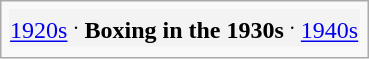<table class="infobox">
<tr style="background:#f3f3f3;">
<td style="text-align:center;"><a href='#'>1920s</a> <sup>.</sup> <strong>Boxing in the 1930s</strong> <sup>.</sup> <a href='#'>1940s</a></td>
</tr>
<tr>
</tr>
</table>
